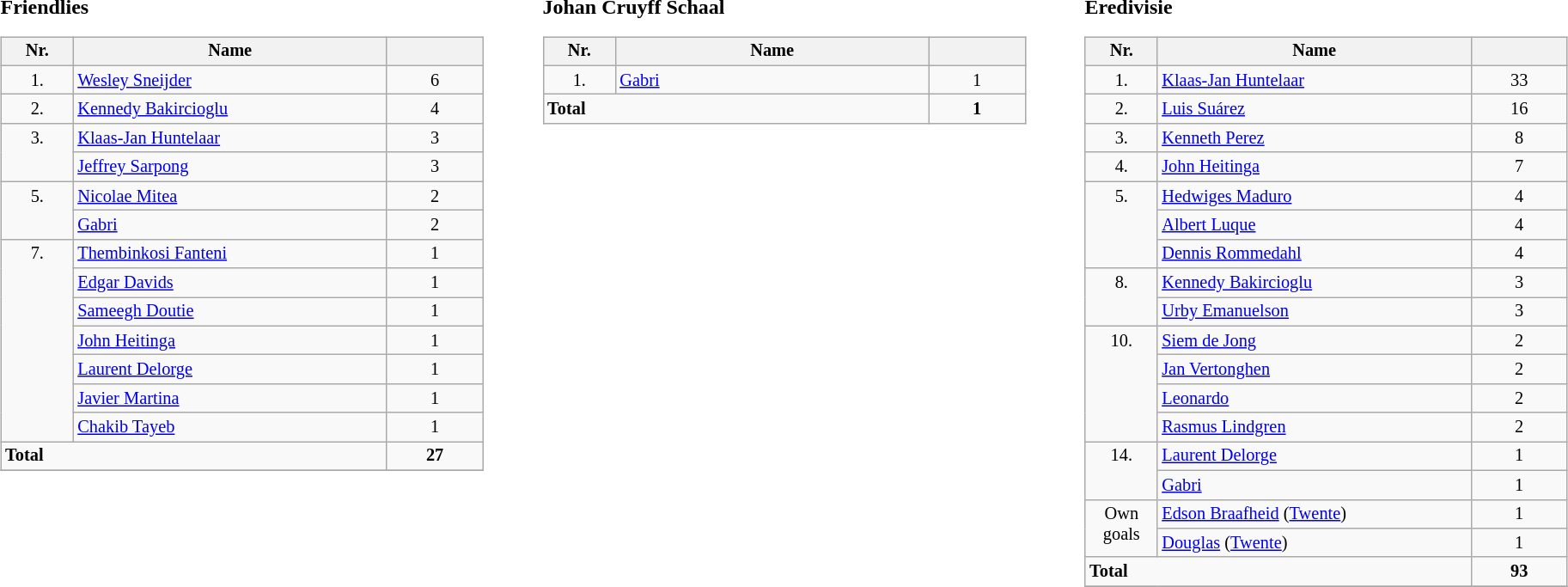<table width=100%>
<tr>
<td width=33% align=left valign=top><br><strong>Friendlies</strong><table class="wikitable" style="width:90%; font-size:85%;">
<tr valign=top>
<th width=15% align=center>Nr.</th>
<th width=65% align=center>Name</th>
<th width=20% align=center></th>
</tr>
<tr valign=top>
<td align=center>1.</td>
<td> <a href='#'>Wesley Sneijder</a></td>
<td align=center>6</td>
</tr>
<tr valign=top>
<td align=center>2.</td>
<td> <a href='#'>Kennedy Bakircioglu</a></td>
<td align=center>4</td>
</tr>
<tr valign=top>
<td rowspan=2 align=center>3.</td>
<td> <a href='#'>Klaas-Jan Huntelaar</a></td>
<td align=center>3</td>
</tr>
<tr valign=top>
<td> <a href='#'>Jeffrey Sarpong</a></td>
<td align=center>3</td>
</tr>
<tr valign=top>
<td rowspan=2 align=center>5.</td>
<td> <a href='#'>Nicolae Mitea</a></td>
<td align=center>2</td>
</tr>
<tr valign=top>
<td> <a href='#'>Gabri</a></td>
<td align=center>2</td>
</tr>
<tr valign=top>
<td rowspan=7 align=center>7.</td>
<td> <a href='#'>Thembinkosi Fanteni</a></td>
<td align=center>1</td>
</tr>
<tr valign=top>
<td> <a href='#'>Edgar Davids</a></td>
<td align=center>1</td>
</tr>
<tr valign=top>
<td> <a href='#'>Sameegh Doutie</a></td>
<td align=center>1</td>
</tr>
<tr valign=top>
<td> <a href='#'>John Heitinga</a></td>
<td align=center>1</td>
</tr>
<tr valign=top>
<td> <a href='#'>Laurent Delorge</a></td>
<td align=center>1</td>
</tr>
<tr valign=top>
<td> <a href='#'>Javier Martina</a></td>
<td align=center>1</td>
</tr>
<tr valign=top>
<td> <a href='#'>Chakib Tayeb</a></td>
<td align=center>1</td>
</tr>
<tr valign=top>
<td colspan=2><strong>Total</strong></td>
<td align=center><strong>27</strong></td>
</tr>
<tr>
</tr>
</table>
</td>
<td width=33% align=left valign=top><br><strong>Johan Cruyff Schaal</strong><table class="wikitable" style="width:90%; font-size:85%;">
<tr valign=top>
<th width=15% align=center>Nr.</th>
<th width=65% align=center>Name</th>
<th width=20% align=center></th>
</tr>
<tr valign=top>
<td align=center>1.</td>
<td> <a href='#'>Gabri</a></td>
<td align=center>1</td>
</tr>
<tr valign=top>
<td colspan=2><strong>Total</strong></td>
<td align=center><strong>1</strong></td>
</tr>
</table>
</td>
<td width=33% align=left valign=top><br><strong>Eredivisie</strong><table class="wikitable" style="width:90%; font-size:85%;">
<tr valign=top>
<th width=15% align=center>Nr.</th>
<th width=65% align=center>Name</th>
<th width=20% align=center></th>
</tr>
<tr valign=top>
<td align=center>1.</td>
<td> <a href='#'>Klaas-Jan Huntelaar</a></td>
<td align=center>33</td>
</tr>
<tr valign=top>
<td align=center>2.</td>
<td> <a href='#'>Luis Suárez</a></td>
<td align=center>16</td>
</tr>
<tr valign=top>
<td align=center>3.</td>
<td> <a href='#'>Kenneth Perez</a></td>
<td align=center>8</td>
</tr>
<tr valign=top>
<td align=center>4.</td>
<td> <a href='#'>John Heitinga</a></td>
<td align=center>7</td>
</tr>
<tr valign=top>
<td rowspan=3 align=center>5.</td>
<td> <a href='#'>Hedwiges Maduro</a></td>
<td align=center>4</td>
</tr>
<tr valign=top>
<td> <a href='#'>Albert Luque</a></td>
<td align=center>4</td>
</tr>
<tr valign=top>
<td> <a href='#'>Dennis Rommedahl</a></td>
<td align=center>4</td>
</tr>
<tr valign=top>
<td rowspan=2 align=center>8.</td>
<td> <a href='#'>Kennedy Bakircioglu</a></td>
<td align=center>3</td>
</tr>
<tr valign=top>
<td> <a href='#'>Urby Emanuelson</a></td>
<td align=center>3</td>
</tr>
<tr valign=top>
<td rowspan=4 align=center>10.</td>
<td> <a href='#'>Siem de Jong</a></td>
<td align=center>2</td>
</tr>
<tr valign=top>
<td> <a href='#'>Jan Vertonghen</a></td>
<td align=center>2</td>
</tr>
<tr valign=top>
<td> <a href='#'>Leonardo</a></td>
<td align=center>2</td>
</tr>
<tr valign=top>
<td> <a href='#'>Rasmus Lindgren</a></td>
<td align=center>2</td>
</tr>
<tr valign=top>
<td rowspan=2 align=center>14.</td>
<td> <a href='#'>Laurent Delorge</a></td>
<td align=center>1</td>
</tr>
<tr valign=top>
<td> <a href='#'>Gabri</a></td>
<td align=center>1</td>
</tr>
<tr valign=top>
<td rowspan=2 align=center>Own goals</td>
<td> <a href='#'>Edson Braafheid</a> (<a href='#'>Twente</a>)</td>
<td align=center>1</td>
</tr>
<tr valign=top>
<td> <a href='#'>Douglas</a> (<a href='#'>Twente</a>)</td>
<td align=center>1</td>
</tr>
<tr valign=top>
<td colspan=2><strong>Total</strong></td>
<td align=center><strong>93</strong></td>
</tr>
<tr>
</tr>
</table>
</td>
</tr>
</table>
